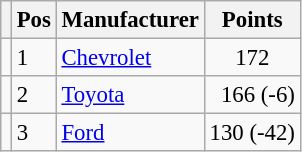<table class="wikitable" style="font-size: 95%;">
<tr>
<th></th>
<th>Pos</th>
<th>Manufacturer</th>
<th>Points</th>
</tr>
<tr>
<td></td>
<td>1</td>
<td><a href='#'>Chevrolet</a></td>
<td style="text-align:center;">172</td>
</tr>
<tr>
<td></td>
<td>2</td>
<td><a href='#'>Toyota</a></td>
<td style="text-align:right;">166 (-6)</td>
</tr>
<tr>
<td></td>
<td>3</td>
<td><a href='#'>Ford</a></td>
<td style="text-align:center;">130 (-42)</td>
</tr>
</table>
